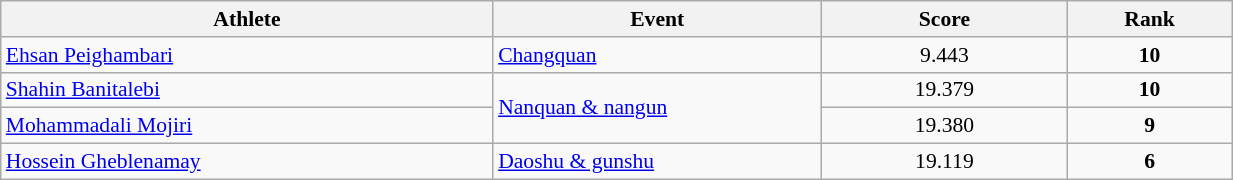<table class="wikitable" width="65%" style="text-align:center; font-size:90%">
<tr>
<th width="18%">Athlete</th>
<th width="12%">Event</th>
<th width="9%">Score</th>
<th width="6%">Rank</th>
</tr>
<tr>
<td align=left><a href='#'>Ehsan Peighambari</a></td>
<td align=left><a href='#'>Changquan</a></td>
<td>9.443</td>
<td><strong>10</strong></td>
</tr>
<tr>
<td align=left><a href='#'>Shahin Banitalebi</a></td>
<td rowspan=2 align=left><a href='#'>Nanquan & nangun</a></td>
<td>19.379</td>
<td><strong>10</strong></td>
</tr>
<tr>
<td align=left><a href='#'>Mohammadali Mojiri</a></td>
<td>19.380</td>
<td><strong>9</strong></td>
</tr>
<tr>
<td align=left><a href='#'>Hossein Gheblenamay</a></td>
<td align=left><a href='#'>Daoshu & gunshu</a></td>
<td>19.119</td>
<td><strong>6</strong></td>
</tr>
</table>
